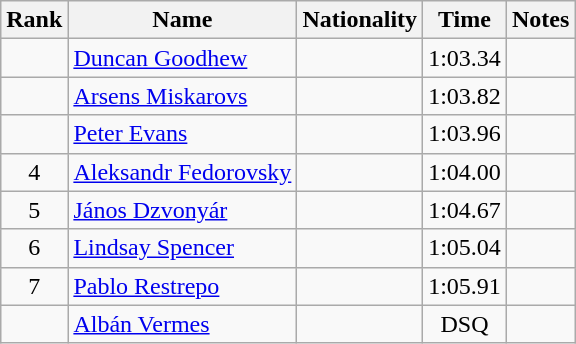<table class="wikitable sortable" style="text-align:center">
<tr>
<th>Rank</th>
<th>Name</th>
<th>Nationality</th>
<th>Time</th>
<th>Notes</th>
</tr>
<tr>
<td></td>
<td align=left><a href='#'>Duncan Goodhew</a></td>
<td align=left></td>
<td>1:03.34</td>
<td></td>
</tr>
<tr>
<td></td>
<td align=left><a href='#'>Arsens Miskarovs</a></td>
<td align=left></td>
<td>1:03.82</td>
<td></td>
</tr>
<tr>
<td></td>
<td align=left><a href='#'>Peter Evans</a></td>
<td align=left></td>
<td>1:03.96</td>
<td></td>
</tr>
<tr>
<td>4</td>
<td align=left><a href='#'>Aleksandr Fedorovsky</a></td>
<td align=left></td>
<td>1:04.00</td>
<td></td>
</tr>
<tr>
<td>5</td>
<td align=left><a href='#'>János Dzvonyár</a></td>
<td align=left></td>
<td>1:04.67</td>
<td></td>
</tr>
<tr>
<td>6</td>
<td align=left><a href='#'>Lindsay Spencer</a></td>
<td align=left></td>
<td>1:05.04</td>
<td></td>
</tr>
<tr>
<td>7</td>
<td align=left><a href='#'>Pablo Restrepo</a></td>
<td align=left></td>
<td>1:05.91</td>
<td></td>
</tr>
<tr>
<td></td>
<td align=left><a href='#'>Albán Vermes</a></td>
<td align=left></td>
<td>DSQ</td>
<td></td>
</tr>
</table>
